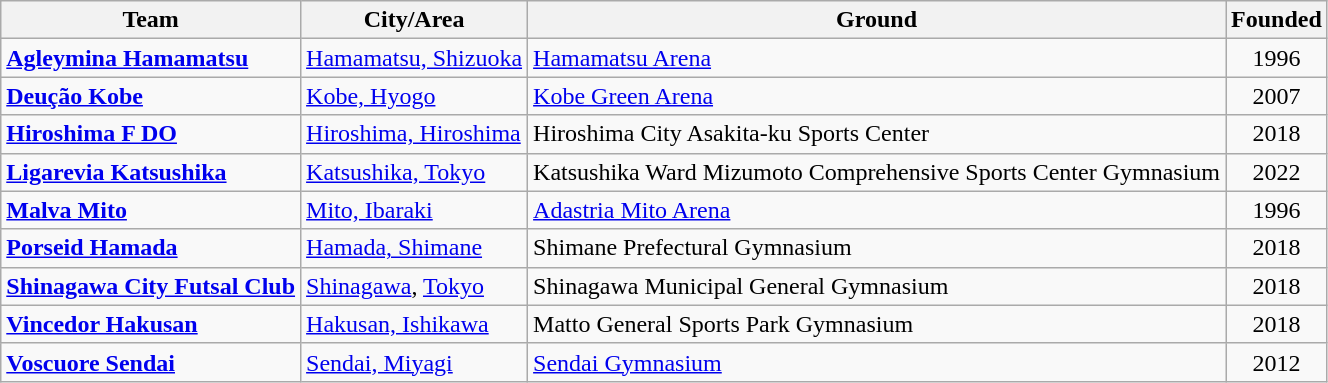<table class="wikitable" style="text-align:left">
<tr>
<th>Team</th>
<th>City/Area</th>
<th>Ground</th>
<th>Founded</th>
</tr>
<tr>
<td><strong><a href='#'>Agleymina Hamamatsu</a></strong></td>
<td><a href='#'>Hamamatsu, Shizuoka</a></td>
<td><a href='#'>Hamamatsu Arena</a></td>
<td align=center>1996</td>
</tr>
<tr>
<td><strong><a href='#'>Deução Kobe</a></strong></td>
<td><a href='#'>Kobe, Hyogo</a></td>
<td><a href='#'>Kobe Green Arena</a></td>
<td align=center>2007</td>
</tr>
<tr>
<td><strong><a href='#'>Hiroshima F DO</a></strong></td>
<td><a href='#'>Hiroshima, Hiroshima</a></td>
<td>Hiroshima City Asakita-ku Sports Center</td>
<td align=center>2018</td>
</tr>
<tr>
<td><strong><a href='#'>Ligarevia Katsushika</a></strong></td>
<td><a href='#'>Katsushika, Tokyo</a></td>
<td>Katsushika Ward Mizumoto Comprehensive Sports Center Gymnasium</td>
<td align=center>2022</td>
</tr>
<tr>
<td><strong><a href='#'>Malva Mito</a></strong></td>
<td><a href='#'>Mito, Ibaraki</a></td>
<td><a href='#'>Adastria Mito Arena</a></td>
<td align=center>1996</td>
</tr>
<tr>
<td><strong><a href='#'>Porseid Hamada</a></strong></td>
<td><a href='#'>Hamada, Shimane</a></td>
<td>Shimane Prefectural Gymnasium</td>
<td align=center>2018</td>
</tr>
<tr>
<td><strong><a href='#'>Shinagawa City Futsal Club</a></strong></td>
<td><a href='#'>Shinagawa</a>, <a href='#'>Tokyo</a></td>
<td>Shinagawa Municipal General Gymnasium</td>
<td align=center>2018</td>
</tr>
<tr>
<td><strong><a href='#'>Vincedor Hakusan</a></strong></td>
<td><a href='#'>Hakusan, Ishikawa</a></td>
<td>Matto General Sports Park Gymnasium</td>
<td align=center>2018</td>
</tr>
<tr>
<td><strong><a href='#'>Voscuore Sendai</a></strong></td>
<td><a href='#'>Sendai, Miyagi</a></td>
<td><a href='#'>Sendai Gymnasium</a></td>
<td align=center>2012</td>
</tr>
</table>
